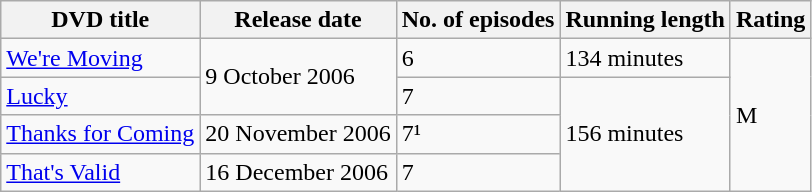<table class="wikitable">
<tr>
<th>DVD title</th>
<th>Release date</th>
<th>No. of episodes</th>
<th>Running length</th>
<th>Rating</th>
</tr>
<tr>
<td><a href='#'>We're Moving</a></td>
<td rowspan="2">9 October 2006</td>
<td>6</td>
<td>134 minutes</td>
<td rowspan="4">M</td>
</tr>
<tr>
<td><a href='#'>Lucky</a></td>
<td>7</td>
<td rowspan="3">156 minutes</td>
</tr>
<tr>
<td><a href='#'>Thanks for Coming</a></td>
<td>20 November 2006</td>
<td>7¹</td>
</tr>
<tr>
<td><a href='#'>That's Valid</a></td>
<td>16 December 2006</td>
<td>7</td>
</tr>
</table>
